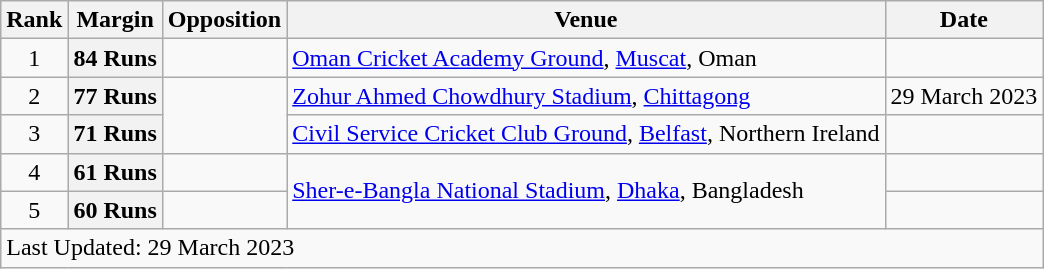<table class="wikitable plainrowheaders sortable">
<tr>
<th scope=col>Rank</th>
<th>Margin</th>
<th scope=col>Opposition</th>
<th scope=col>Venue</th>
<th scope=col>Date</th>
</tr>
<tr>
<td align=center>1</td>
<th scope=row style=text-align:center>84 Runs</th>
<td></td>
<td><a href='#'>Oman Cricket Academy Ground</a>, <a href='#'>Muscat</a>, Oman</td>
<td> </td>
</tr>
<tr>
<td align=center>2</td>
<th scope=row style=text-align:center>77 Runs</th>
<td rowspan=2></td>
<td><a href='#'>Zohur Ahmed Chowdhury Stadium</a>, <a href='#'>Chittagong</a></td>
<td>29 March 2023</td>
</tr>
<tr>
<td align=center>3</td>
<th scope=row style=text-align:center>71 Runs</th>
<td><a href='#'>Civil Service Cricket Club Ground</a>, <a href='#'>Belfast</a>, Northern Ireland</td>
<td></td>
</tr>
<tr>
<td align=center>4</td>
<th scope=row style=text-align:center>61 Runs</th>
<td></td>
<td rowspan="2"><a href='#'>Sher-e-Bangla National Stadium</a>, <a href='#'>Dhaka</a>, Bangladesh</td>
<td></td>
</tr>
<tr>
<td align="center">5</td>
<th scope="row" style="text-align:center">60 Runs</th>
<td></td>
<td></td>
</tr>
<tr>
<td colspan="5">Last Updated: 29 March 2023</td>
</tr>
</table>
